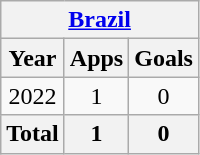<table class="wikitable" style="text-align:center">
<tr>
<th colspan=3><a href='#'>Brazil</a></th>
</tr>
<tr>
<th>Year</th>
<th>Apps</th>
<th>Goals</th>
</tr>
<tr>
<td>2022</td>
<td>1</td>
<td>0</td>
</tr>
<tr>
<th>Total</th>
<th>1</th>
<th>0</th>
</tr>
</table>
